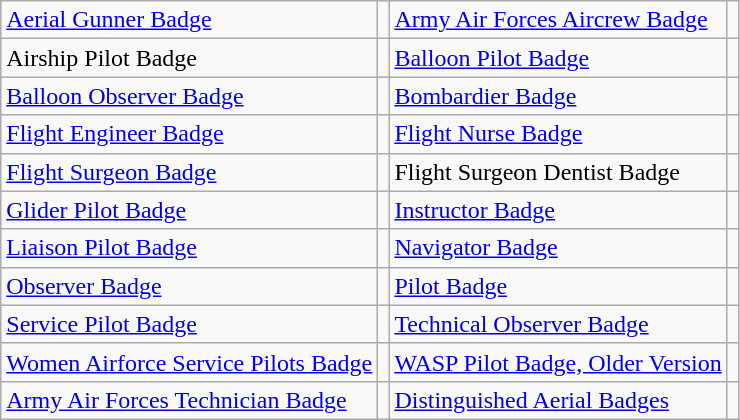<table class="wikitable">
<tr>
<td><a href='#'>Aerial Gunner Badge</a></td>
<td></td>
<td><a href='#'>Army Air Forces Aircrew Badge</a></td>
<td></td>
</tr>
<tr>
<td>Airship Pilot Badge</td>
<td></td>
<td><a href='#'>Balloon Pilot Badge</a></td>
<td></td>
</tr>
<tr>
<td><a href='#'>Balloon Observer Badge</a></td>
<td></td>
<td><a href='#'>Bombardier Badge</a></td>
<td></td>
</tr>
<tr>
<td><a href='#'>Flight Engineer Badge</a></td>
<td></td>
<td><a href='#'>Flight Nurse Badge</a></td>
<td></td>
</tr>
<tr>
<td><a href='#'>Flight Surgeon Badge</a></td>
<td></td>
<td>Flight Surgeon Dentist Badge</td>
<td></td>
</tr>
<tr>
<td><a href='#'>Glider Pilot Badge</a></td>
<td></td>
<td><a href='#'>Instructor Badge</a></td>
<td></td>
</tr>
<tr>
<td><a href='#'>Liaison Pilot Badge</a></td>
<td></td>
<td><a href='#'>Navigator Badge</a></td>
<td></td>
</tr>
<tr>
<td><a href='#'>Observer Badge</a></td>
<td></td>
<td><a href='#'>Pilot Badge</a></td>
<td></td>
</tr>
<tr>
<td><a href='#'>Service Pilot Badge</a></td>
<td></td>
<td><a href='#'>Technical Observer Badge</a></td>
<td></td>
</tr>
<tr>
<td><a href='#'>Women Airforce Service Pilots Badge</a></td>
<td></td>
<td><a href='#'>WASP Pilot Badge, Older Version</a></td>
<td></td>
</tr>
<tr>
<td><a href='#'>Army Air Forces Technician Badge</a></td>
<td></td>
<td><a href='#'>Distinguished Aerial Badges</a></td>
<td></td>
</tr>
</table>
